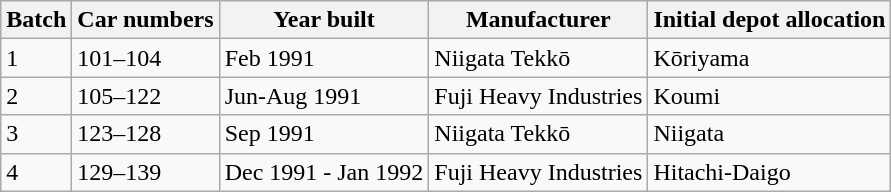<table class="wikitable">
<tr>
<th>Batch</th>
<th>Car numbers</th>
<th>Year built</th>
<th>Manufacturer</th>
<th>Initial depot allocation</th>
</tr>
<tr>
<td>1</td>
<td>101–104</td>
<td>Feb 1991</td>
<td>Niigata Tekkō</td>
<td>Kōriyama</td>
</tr>
<tr>
<td>2</td>
<td>105–122</td>
<td>Jun-Aug 1991</td>
<td>Fuji Heavy Industries</td>
<td>Koumi</td>
</tr>
<tr>
<td>3</td>
<td>123–128</td>
<td>Sep 1991</td>
<td>Niigata Tekkō</td>
<td>Niigata</td>
</tr>
<tr>
<td>4</td>
<td>129–139</td>
<td>Dec 1991 - Jan 1992</td>
<td>Fuji Heavy Industries</td>
<td>Hitachi-Daigo</td>
</tr>
</table>
